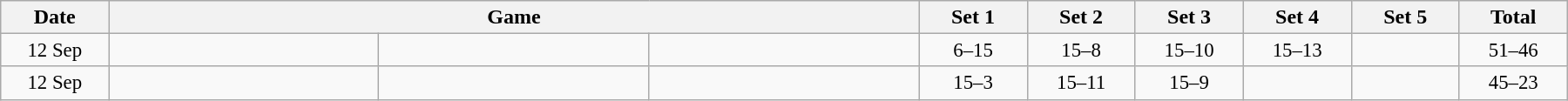<table width=1200 class="wikitable">
<tr>
<th width=6%>Date</th>
<th width=45% colspan=3>Game</th>
<th width=6%>Set 1</th>
<th width=6%>Set 2</th>
<th width=6%>Set 3</th>
<th width=6%>Set 4</th>
<th width=6%>Set 5</th>
<th width=6%>Total</th>
</tr>
<tr style=font-size:95%>
<td align=center>12 Sep</td>
<td align=center><strong></strong></td>
<td></td>
<td></td>
<td align=center>6–15</td>
<td align=center>15–8</td>
<td align=center>15–10</td>
<td align=center>15–13</td>
<td align=center></td>
<td align=center>51–46</td>
</tr>
<tr style=font-size:95%>
<td align=center>12 Sep</td>
<td align=center><strong></strong></td>
<td></td>
<td></td>
<td align=center>15–3</td>
<td align=center>15–11</td>
<td align=center>15–9</td>
<td align=center></td>
<td align=center></td>
<td align=center>45–23</td>
</tr>
</table>
